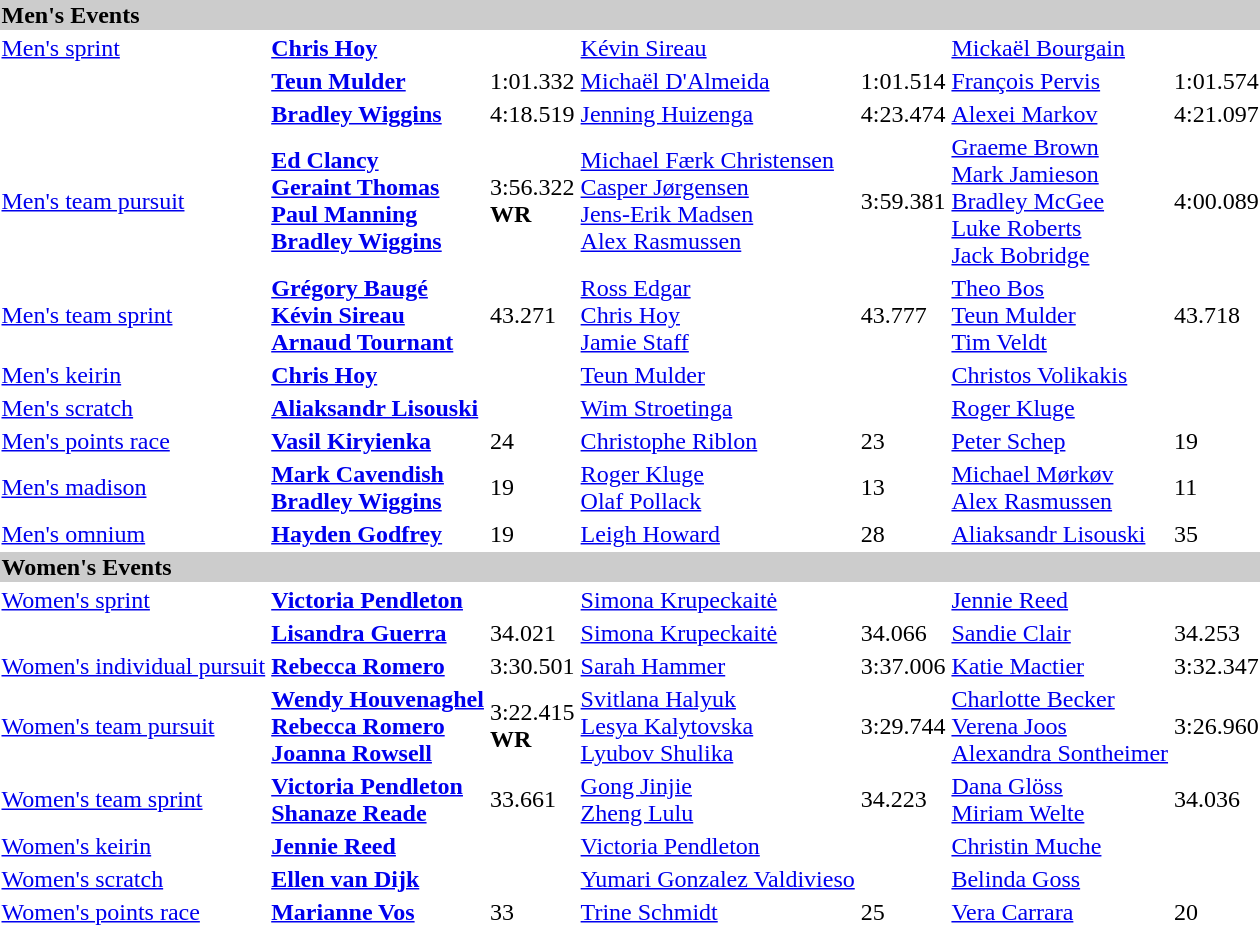<table>
<tr bgcolor="#cccccc">
<td colspan=7><strong>Men's Events</strong></td>
</tr>
<tr>
<td><a href='#'>Men's sprint</a> <br></td>
<td><strong><a href='#'>Chris Hoy</a></strong><br></td>
<td></td>
<td><a href='#'>Kévin Sireau</a><br></td>
<td></td>
<td><a href='#'>Mickaël Bourgain</a><br></td>
<td></td>
</tr>
<tr>
<td><br></td>
<td><strong><a href='#'>Teun Mulder</a></strong><br></td>
<td>1:01.332</td>
<td><a href='#'>Michaël D'Almeida</a><br></td>
<td>1:01.514</td>
<td><a href='#'>François Pervis</a><br></td>
<td>1:01.574</td>
</tr>
<tr>
<td><br></td>
<td><strong><a href='#'>Bradley Wiggins</a></strong><br></td>
<td>4:18.519</td>
<td><a href='#'>Jenning Huizenga</a><br></td>
<td>4:23.474</td>
<td><a href='#'>Alexei Markov</a><br></td>
<td>4:21.097</td>
</tr>
<tr>
<td><a href='#'>Men's team pursuit</a><br></td>
<td><strong><a href='#'>Ed Clancy</a><br><a href='#'>Geraint Thomas</a><br><a href='#'>Paul Manning</a><br><a href='#'>Bradley Wiggins</a></strong><br></td>
<td>3:56.322<br><strong>WR</strong></td>
<td><a href='#'>Michael Færk Christensen</a><br><a href='#'>Casper Jørgensen</a><br><a href='#'>Jens-Erik Madsen</a><br><a href='#'>Alex Rasmussen</a><br></td>
<td>3:59.381</td>
<td><a href='#'>Graeme Brown</a><br><a href='#'>Mark Jamieson</a><br><a href='#'>Bradley McGee</a><br><a href='#'>Luke Roberts</a><br><a href='#'>Jack Bobridge</a><br></td>
<td>4:00.089</td>
</tr>
<tr>
<td><a href='#'>Men's team sprint</a><br></td>
<td><strong><a href='#'>Grégory Baugé</a><br><a href='#'>Kévin Sireau</a><br><a href='#'>Arnaud Tournant</a></strong><br></td>
<td>43.271</td>
<td><a href='#'>Ross Edgar</a><br><a href='#'>Chris Hoy</a><br><a href='#'>Jamie Staff</a><br></td>
<td>43.777</td>
<td><a href='#'>Theo Bos</a><br><a href='#'>Teun Mulder</a><br><a href='#'>Tim Veldt</a><br></td>
<td>43.718</td>
</tr>
<tr>
<td><a href='#'>Men's keirin</a><br></td>
<td><strong><a href='#'>Chris Hoy</a></strong><br></td>
<td></td>
<td><a href='#'>Teun Mulder</a><br></td>
<td></td>
<td><a href='#'>Christos Volikakis</a><br></td>
<td></td>
</tr>
<tr>
<td><a href='#'>Men's scratch</a><br></td>
<td><strong><a href='#'>Aliaksandr Lisouski</a></strong><br></td>
<td></td>
<td><a href='#'>Wim Stroetinga</a><br></td>
<td></td>
<td><a href='#'>Roger Kluge</a><br></td>
<td></td>
</tr>
<tr>
<td><a href='#'>Men's points race</a><br></td>
<td><strong><a href='#'>Vasil Kiryienka</a></strong><br></td>
<td>24</td>
<td><a href='#'>Christophe Riblon</a><br></td>
<td>23</td>
<td><a href='#'>Peter Schep</a><br></td>
<td>19</td>
</tr>
<tr>
<td><a href='#'>Men's madison</a><br></td>
<td><strong><a href='#'>Mark Cavendish</a></strong><br><strong><a href='#'>Bradley Wiggins</a></strong><br></td>
<td>19</td>
<td><a href='#'>Roger Kluge</a><br><a href='#'>Olaf Pollack</a><br></td>
<td>13</td>
<td><a href='#'>Michael Mørkøv</a><br><a href='#'>Alex Rasmussen</a><br></td>
<td>11</td>
</tr>
<tr>
<td><a href='#'>Men's omnium</a><br></td>
<td><strong><a href='#'>Hayden Godfrey</a></strong><br></td>
<td>19</td>
<td><a href='#'>Leigh Howard</a><br></td>
<td>28</td>
<td><a href='#'>Aliaksandr Lisouski</a><br></td>
<td>35</td>
</tr>
<tr bgcolor="#cccccc">
<td colspan=7><strong>Women's Events</strong></td>
</tr>
<tr>
<td><a href='#'>Women's sprint</a> <br></td>
<td><strong><a href='#'>Victoria Pendleton</a></strong><br></td>
<td></td>
<td><a href='#'>Simona Krupeckaitė</a><br></td>
<td></td>
<td><a href='#'>Jennie Reed</a><br></td>
<td></td>
</tr>
<tr>
<td><br></td>
<td><strong><a href='#'>Lisandra Guerra</a></strong><br></td>
<td>34.021</td>
<td><a href='#'>Simona Krupeckaitė</a><br></td>
<td>34.066</td>
<td><a href='#'>Sandie Clair</a><br></td>
<td>34.253</td>
</tr>
<tr>
<td><a href='#'>Women's individual pursuit</a><br></td>
<td><strong><a href='#'>Rebecca Romero</a></strong><br></td>
<td>3:30.501</td>
<td><a href='#'>Sarah Hammer</a><br></td>
<td>3:37.006</td>
<td><a href='#'>Katie Mactier</a><br></td>
<td>3:32.347</td>
</tr>
<tr>
<td><a href='#'>Women's team pursuit</a><br></td>
<td><strong><a href='#'>Wendy Houvenaghel</a><br><a href='#'>Rebecca Romero</a><br><a href='#'>Joanna Rowsell</a></strong><br></td>
<td>3:22.415<br><strong>WR</strong></td>
<td><a href='#'>Svitlana Halyuk</a><br><a href='#'>Lesya Kalytovska</a><br><a href='#'>Lyubov Shulika</a><br></td>
<td>3:29.744</td>
<td><a href='#'>Charlotte Becker</a><br><a href='#'>Verena Joos</a><br><a href='#'>Alexandra Sontheimer</a><br></td>
<td>3:26.960</td>
</tr>
<tr>
<td><a href='#'>Women's team sprint</a><br></td>
<td><strong><a href='#'>Victoria Pendleton</a><br><a href='#'>Shanaze Reade</a></strong><br></td>
<td>33.661</td>
<td><a href='#'>Gong Jinjie</a><br><a href='#'>Zheng Lulu</a><br></td>
<td>34.223</td>
<td><a href='#'>Dana Glöss</a><br><a href='#'>Miriam Welte</a><br></td>
<td>34.036</td>
</tr>
<tr>
<td><a href='#'>Women's keirin</a><br></td>
<td><strong><a href='#'>Jennie Reed</a></strong><br></td>
<td></td>
<td><a href='#'>Victoria Pendleton</a><br></td>
<td></td>
<td><a href='#'>Christin Muche</a><br></td>
<td></td>
</tr>
<tr>
<td><a href='#'>Women's scratch</a><br></td>
<td><strong><a href='#'>Ellen van Dijk</a></strong><br></td>
<td></td>
<td><a href='#'>Yumari Gonzalez Valdivieso</a><br></td>
<td></td>
<td><a href='#'>Belinda Goss</a><br></td>
<td></td>
</tr>
<tr>
<td><a href='#'>Women's points race</a><br></td>
<td><strong><a href='#'>Marianne Vos</a></strong><br></td>
<td>33</td>
<td><a href='#'>Trine Schmidt</a><br></td>
<td>25</td>
<td><a href='#'>Vera Carrara</a><br></td>
<td>20</td>
</tr>
<tr>
</tr>
</table>
